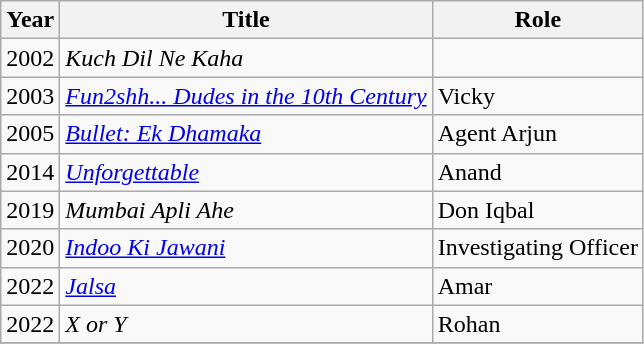<table class="wikitable">
<tr>
<th>Year</th>
<th>Title</th>
<th>Role</th>
</tr>
<tr>
<td>2002</td>
<td><em>Kuch Dil Ne Kaha</em></td>
<td></td>
</tr>
<tr>
<td>2003</td>
<td><em><a href='#'>Fun2shh... Dudes in the 10th Century</a></em></td>
<td>Vicky</td>
</tr>
<tr>
<td>2005</td>
<td><em><a href='#'>Bullet: Ek Dhamaka</a></em></td>
<td>Agent Arjun</td>
</tr>
<tr>
<td>2014</td>
<td><em><a href='#'>Unforgettable</a></em></td>
<td>Anand</td>
</tr>
<tr>
<td>2019</td>
<td><em>Mumbai Apli Ahe</em></td>
<td>Don Iqbal</td>
</tr>
<tr>
<td>2020</td>
<td><em><a href='#'>Indoo Ki Jawani</a></em></td>
<td>Investigating Officer</td>
</tr>
<tr>
<td>2022</td>
<td><em><a href='#'>Jalsa</a></em></td>
<td>Amar</td>
</tr>
<tr>
<td>2022</td>
<td><em>X or Y</em></td>
<td>Rohan</td>
</tr>
<tr>
</tr>
</table>
